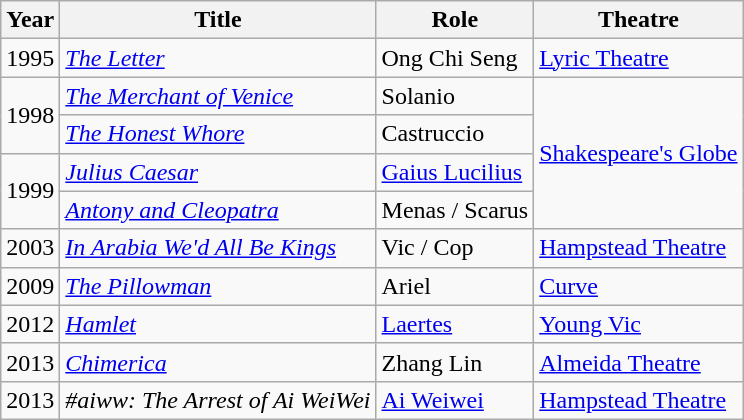<table class="wikitable sortable">
<tr>
<th>Year</th>
<th>Title</th>
<th>Role</th>
<th>Theatre</th>
</tr>
<tr>
<td>1995</td>
<td><em><a href='#'>The Letter</a></em></td>
<td>Ong Chi Seng</td>
<td><a href='#'>Lyric Theatre</a></td>
</tr>
<tr>
<td rowspan="2">1998</td>
<td><em><a href='#'>The Merchant of Venice</a></em></td>
<td>Solanio</td>
<td rowspan="4"><a href='#'>Shakespeare's Globe</a></td>
</tr>
<tr>
<td><em><a href='#'>The Honest Whore</a></em></td>
<td>Castruccio</td>
</tr>
<tr>
<td rowspan="2">1999</td>
<td><em><a href='#'>Julius Caesar</a></em></td>
<td><a href='#'>Gaius Lucilius</a></td>
</tr>
<tr>
<td><em><a href='#'>Antony and Cleopatra</a></em></td>
<td>Menas / Scarus</td>
</tr>
<tr>
<td>2003</td>
<td><em><a href='#'>In Arabia We'd All Be Kings</a></em></td>
<td>Vic / Cop</td>
<td><a href='#'>Hampstead Theatre</a></td>
</tr>
<tr>
<td>2009</td>
<td><em><a href='#'>The Pillowman</a></em></td>
<td>Ariel</td>
<td><a href='#'>Curve</a></td>
</tr>
<tr>
<td>2012</td>
<td><em><a href='#'>Hamlet</a></em></td>
<td><a href='#'>Laertes</a></td>
<td><a href='#'>Young Vic</a></td>
</tr>
<tr>
<td>2013</td>
<td><em><a href='#'>Chimerica</a></em></td>
<td>Zhang Lin</td>
<td><a href='#'>Almeida Theatre</a></td>
</tr>
<tr>
<td>2013</td>
<td><em>#aiww: The Arrest of Ai WeiWei</em></td>
<td><a href='#'>Ai Weiwei</a></td>
<td><a href='#'>Hampstead Theatre</a></td>
</tr>
</table>
